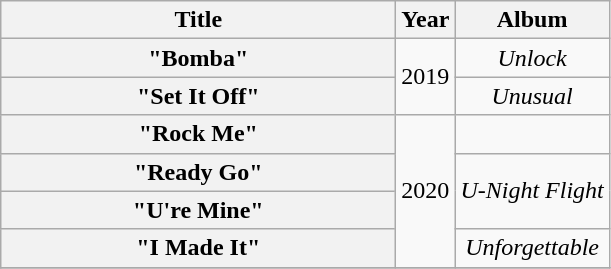<table class="wikitable plainrowheaders" style="text-align:center;">
<tr>
<th scope="col" style="width:16em;">Title</th>
<th scope="col">Year</th>
<th scope="col">Album</th>
</tr>
<tr>
<th scope="row">"Bomba"</th>
<td rowspan="2">2019</td>
<td><em>Unlock</em></td>
</tr>
<tr>
<th scope="row">"Set It Off"</th>
<td><em>Unusual</em></td>
</tr>
<tr>
<th scope="row">"Rock Me"</th>
<td rowspan="4">2020</td>
<td></td>
</tr>
<tr>
<th scope="row">"Ready Go"</th>
<td rowspan="2"><em>U-Night Flight</em></td>
</tr>
<tr>
<th scope="row">"U're Mine"</th>
</tr>
<tr>
<th scope="row">"I Made It"</th>
<td><em>Unforgettable</em></td>
</tr>
<tr>
</tr>
</table>
